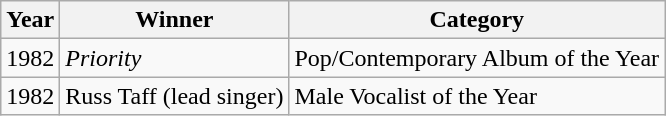<table class="wikitable">
<tr>
<th>Year</th>
<th>Winner</th>
<th>Category</th>
</tr>
<tr>
<td>1982</td>
<td><em>Priority</em></td>
<td>Pop/Contemporary Album of the Year</td>
</tr>
<tr>
<td>1982</td>
<td>Russ Taff (lead singer)</td>
<td>Male Vocalist of the Year</td>
</tr>
</table>
